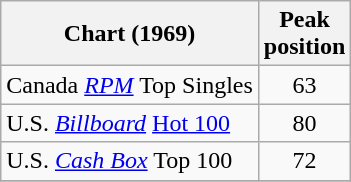<table class="wikitable sortable">
<tr>
<th>Chart (1969)</th>
<th>Peak<br>position</th>
</tr>
<tr>
<td>Canada <em><a href='#'>RPM</a></em> Top Singles</td>
<td style="text-align:center;">63</td>
</tr>
<tr>
<td>U.S. <em><a href='#'>Billboard</a></em> <a href='#'>Hot 100</a></td>
<td style="text-align:center;">80</td>
</tr>
<tr>
<td>U.S. <a href='#'><em>Cash Box</em></a> Top 100</td>
<td align="center">72</td>
</tr>
<tr>
</tr>
</table>
